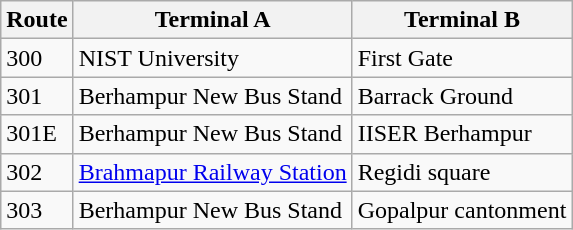<table class="wikitable sortable">
<tr>
<th>Route</th>
<th>Terminal A</th>
<th>Terminal B</th>
</tr>
<tr>
<td>300</td>
<td>NIST University</td>
<td>First Gate</td>
</tr>
<tr>
<td>301</td>
<td>Berhampur New Bus Stand</td>
<td>Barrack Ground</td>
</tr>
<tr>
<td>301E</td>
<td>Berhampur New Bus Stand</td>
<td>IISER Berhampur</td>
</tr>
<tr>
<td>302</td>
<td><a href='#'>Brahmapur Railway Station</a></td>
<td>Regidi square</td>
</tr>
<tr>
<td>303</td>
<td>Berhampur New Bus Stand</td>
<td>Gopalpur cantonment</td>
</tr>
</table>
